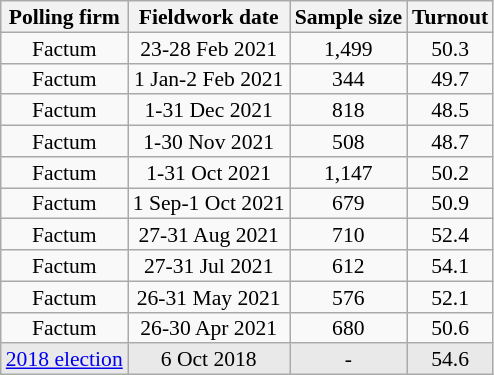<table class="wikitable" style="text-align:center;font-size:90%;line-height:14px;">
<tr>
<th>Polling firm</th>
<th>Fieldwork date</th>
<th>Sample size</th>
<th>Turnout</th>
</tr>
<tr>
<td>Factum</td>
<td>23-28 Feb 2021</td>
<td>1,499</td>
<td>50.3</td>
</tr>
<tr>
<td>Factum</td>
<td>1 Jan-2 Feb 2021</td>
<td>344</td>
<td>49.7</td>
</tr>
<tr>
<td>Factum</td>
<td>1-31 Dec 2021</td>
<td>818</td>
<td>48.5</td>
</tr>
<tr>
<td>Factum</td>
<td>1-30 Nov 2021</td>
<td>508</td>
<td>48.7</td>
</tr>
<tr>
<td>Factum</td>
<td>1-31 Oct 2021</td>
<td>1,147</td>
<td>50.2</td>
</tr>
<tr>
<td>Factum</td>
<td>1 Sep-1 Oct 2021</td>
<td>679</td>
<td>50.9</td>
</tr>
<tr>
<td>Factum</td>
<td>27-31 Aug 2021</td>
<td>710</td>
<td>52.4</td>
</tr>
<tr>
<td>Factum</td>
<td>27-31 Jul 2021</td>
<td>612</td>
<td>54.1</td>
</tr>
<tr>
<td>Factum</td>
<td>26-31 May 2021</td>
<td>576</td>
<td>52.1</td>
</tr>
<tr>
<td>Factum</td>
<td>26-30 Apr 2021</td>
<td>680</td>
<td>50.6</td>
</tr>
<tr style="background:#E9E9E9;">
<td><a href='#'>2018 election</a></td>
<td>6 Oct 2018</td>
<td>-</td>
<td>54.6</td>
</tr>
</table>
